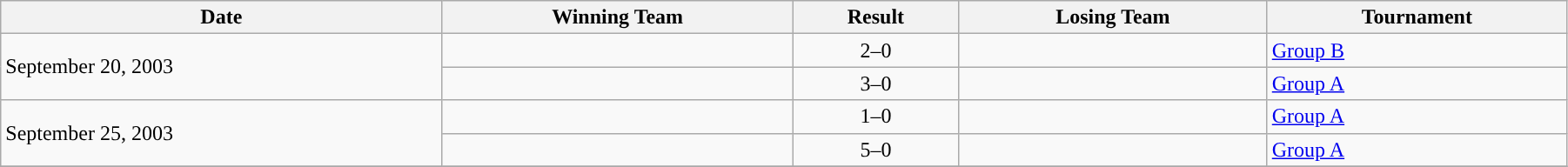<table class="wikitable" style="text-align:left; width:95%;" style="text-align:center">
<tr>
<th style="text-align:center; ">Date</th>
<th style="text-align:center; ">Winning Team</th>
<th style="text-align:center; ">Result</th>
<th style="text-align:center; ">Losing Team</th>
<th style="text-align:center; ">Tournament</th>
</tr>
<tr>
<td rowspan = "2">September 20, 2003</td>
<td><strong></strong></td>
<td style="text-align:center;">2–0</td>
<td></td>
<td><a href='#'>Group B</a></td>
</tr>
<tr>
<td><strong></strong></td>
<td style="text-align:center;">3–0</td>
<td></td>
<td><a href='#'>Group A</a></td>
</tr>
<tr>
<td rowspan = "2">September 25, 2003</td>
<td><strong></strong></td>
<td style="text-align:center;">1–0</td>
<td></td>
<td><a href='#'>Group A</a></td>
</tr>
<tr>
<td><strong></strong></td>
<td style="text-align:center;">5–0</td>
<td></td>
<td><a href='#'>Group A</a></td>
</tr>
<tr>
</tr>
</table>
